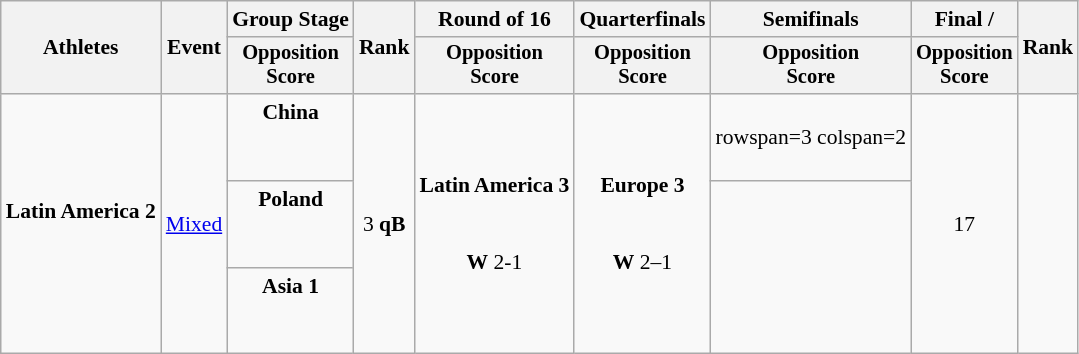<table class=wikitable style="font-size:90%">
<tr>
<th rowspan="2">Athletes</th>
<th rowspan="2">Event</th>
<th>Group Stage</th>
<th rowspan="2">Rank</th>
<th>Round of 16</th>
<th>Quarterfinals</th>
<th>Semifinals</th>
<th>Final / </th>
<th rowspan=2>Rank</th>
</tr>
<tr style="font-size:95%">
<th>Opposition<br>Score</th>
<th>Opposition<br>Score</th>
<th>Opposition<br>Score</th>
<th>Opposition<br>Score</th>
<th>Opposition<br>Score</th>
</tr>
<tr align=center>
<td align=left rowspan=3><strong>Latin America 2</strong><br><br></td>
<td align=left rowspan=3><a href='#'>Mixed</a></td>
<td><strong>China</strong><br><br><br></td>
<td rowspan=3>3 <strong>qB</strong></td>
<td rowspan=3><strong>Latin America 3</strong><br><br><br><strong>W</strong> 2-1</td>
<td rowspan=3><strong>Europe 3</strong><br><br><br><strong>W</strong> 2–1</td>
<td>rowspan=3 colspan=2</td>
<td rowspan=3>17</td>
</tr>
<tr align=center>
<td><strong>Poland</strong><br><br><br></td>
</tr>
<tr align=center>
<td><strong>Asia 1</strong><br><br><br></td>
</tr>
</table>
